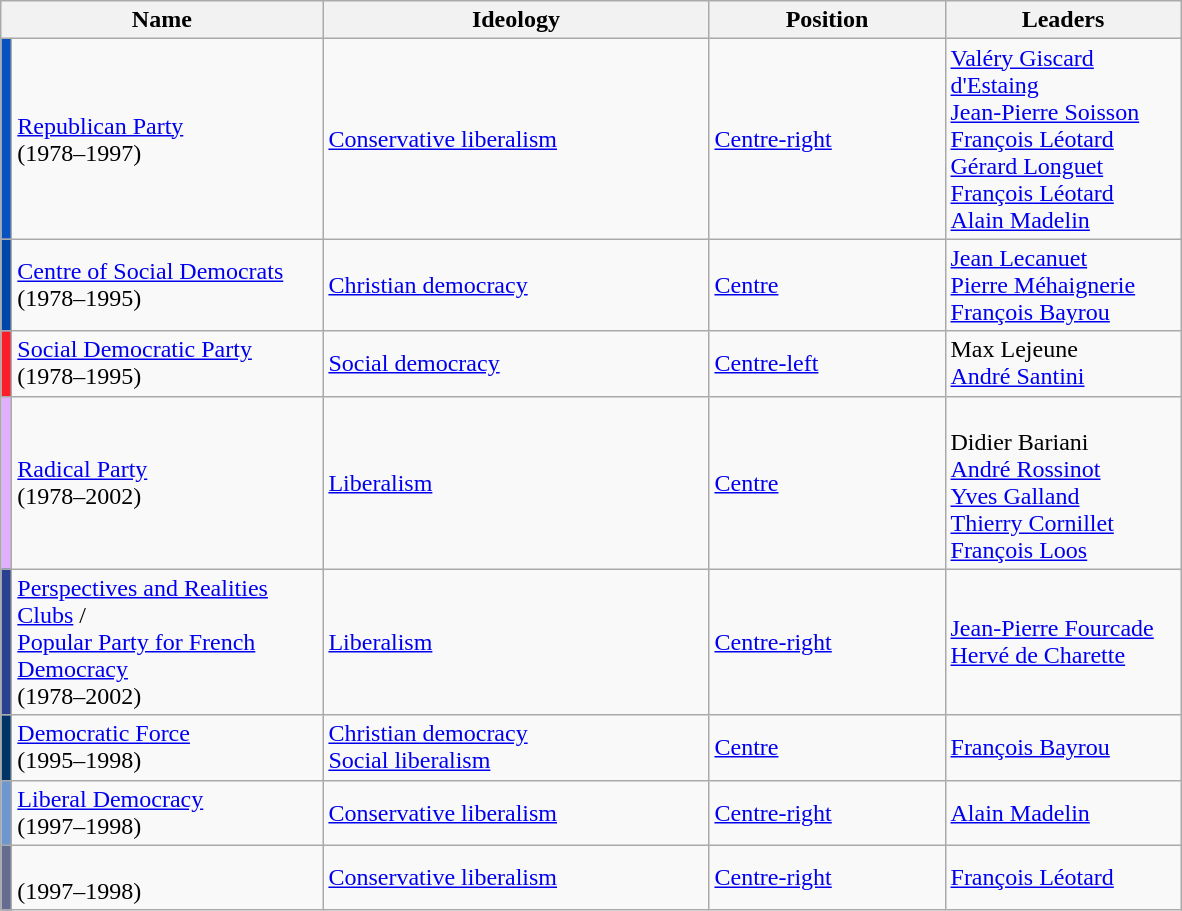<table class=wikitable>
<tr>
<th colspan=2>Name</th>
<th>Ideology</th>
<th>Position</th>
<th>Leaders</th>
</tr>
<tr>
<td style="background:#0751C1"></td>
<td style="width:200px"><a href='#'>Republican Party</a><br>(1978–1997)</td>
<td style="width:250px"><a href='#'>Conservative liberalism</a></td>
<td style="width:150px"><a href='#'>Centre-right</a></td>
<td style="width:150px"><a href='#'>Valéry Giscard d'Estaing</a><br><a href='#'>Jean-Pierre Soisson</a><br><a href='#'>François Léotard</a><br><a href='#'>Gérard Longuet</a><br><a href='#'>François Léotard</a><br><a href='#'>Alain Madelin</a></td>
</tr>
<tr>
<td style="background:#0046A8"></td>
<td style="width:200px"><a href='#'>Centre of Social Democrats</a><br>(1978–1995)</td>
<td style="width:250px"><a href='#'>Christian democracy</a></td>
<td style="width:150px"><a href='#'>Centre</a></td>
<td style="width:150px"><a href='#'>Jean Lecanuet</a><br><a href='#'>Pierre Méhaignerie</a><br><a href='#'>François Bayrou</a></td>
</tr>
<tr>
<td style="background:#FA1E2A"></td>
<td style="width:200px"><a href='#'>Social Democratic Party</a><br>(1978–1995)</td>
<td style="width:250px"><a href='#'>Social democracy</a></td>
<td style="width:150px"><a href='#'>Centre-left</a></td>
<td style="width:150px">Max Lejeune <br><a href='#'>André Santini</a></td>
</tr>
<tr>
<td style="background:#E0B0FF"></td>
<td style="width:200px"><a href='#'>Radical Party</a><br>(1978–2002)</td>
<td style="width:250px"><a href='#'>Liberalism</a></td>
<td style="width:150px"><a href='#'>Centre</a></td>
<td style="width:150px"><br>Didier Bariani<br><a href='#'>André Rossinot</a><br><a href='#'>Yves Galland</a><br><a href='#'>Thierry Cornillet</a><br><a href='#'>François Loos</a></td>
</tr>
<tr>
<td style="background:#294190"></td>
<td style="width:200px"><a href='#'>Perspectives and Realities Clubs</a> /<br><a href='#'>Popular Party for French Democracy</a><br>(1978–2002)</td>
<td style="width:250px"><a href='#'>Liberalism</a></td>
<td style="width:150px"><a href='#'>Centre-right</a></td>
<td style="width:150px"><a href='#'>Jean-Pierre Fourcade</a><br><a href='#'>Hervé de Charette</a></td>
</tr>
<tr>
<td style="background:#003366"></td>
<td style="width:200px"><a href='#'>Democratic Force</a><br>(1995–1998)</td>
<td style="width:250px"><a href='#'>Christian democracy</a><br><a href='#'>Social liberalism</a></td>
<td style="width:150px"><a href='#'>Centre</a></td>
<td style="width:150px"><a href='#'>François Bayrou</a></td>
</tr>
<tr>
<td style="background:#6F97CF"></td>
<td style="width:200px"><a href='#'>Liberal Democracy</a><br>(1997–1998)</td>
<td style="width:250px"><a href='#'>Conservative liberalism</a></td>
<td style="width:150px"><a href='#'>Centre-right</a></td>
<td style="width:150px"><a href='#'>Alain Madelin</a></td>
</tr>
<tr>
<td style="background:#646D91"></td>
<td style="width:200px"><br>(1997–1998)</td>
<td style="width:250px"><a href='#'>Conservative liberalism</a></td>
<td style="width:150px"><a href='#'>Centre-right</a></td>
<td style="width:150px"><a href='#'>François Léotard</a></td>
</tr>
</table>
